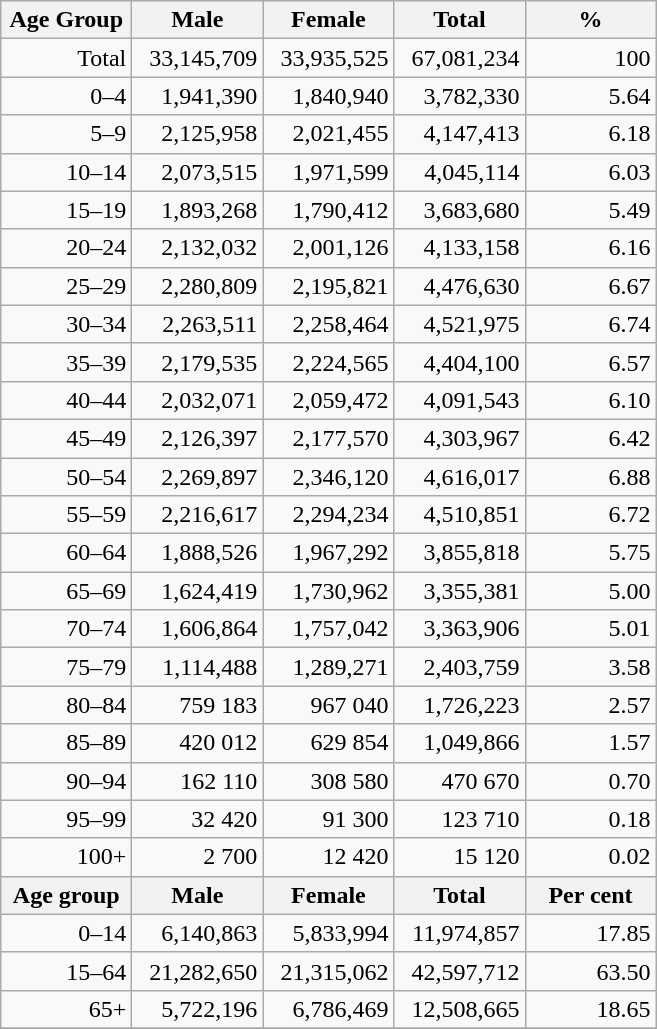<table class="wikitable">
<tr>
<th width="80pt">Age Group</th>
<th width="80pt">Male</th>
<th width="80pt">Female</th>
<th width="80pt">Total</th>
<th width="80pt">%</th>
</tr>
<tr>
<td align="right">Total</td>
<td align="right">33,145,709</td>
<td align="right">33,935,525</td>
<td align="right">67,081,234</td>
<td align="right">100</td>
</tr>
<tr>
<td align="right">0–4</td>
<td align="right">1,941,390</td>
<td align="right">1,840,940</td>
<td align="right">3,782,330</td>
<td align="right">5.64</td>
</tr>
<tr>
<td align="right">5–9</td>
<td align="right">2,125,958</td>
<td align="right">2,021,455</td>
<td align="right">4,147,413</td>
<td align="right">6.18</td>
</tr>
<tr>
<td align="right">10–14</td>
<td align="right">2,073,515</td>
<td align="right">1,971,599</td>
<td align="right">4,045,114</td>
<td align="right">6.03</td>
</tr>
<tr>
<td align="right">15–19</td>
<td align="right">1,893,268</td>
<td align="right">1,790,412</td>
<td align="right">3,683,680</td>
<td align="right">5.49</td>
</tr>
<tr>
<td align="right">20–24</td>
<td align="right">2,132,032</td>
<td align="right">2,001,126</td>
<td align="right">4,133,158</td>
<td align="right">6.16</td>
</tr>
<tr>
<td align="right">25–29</td>
<td align="right">2,280,809</td>
<td align="right">2,195,821</td>
<td align="right">4,476,630</td>
<td align="right">6.67</td>
</tr>
<tr>
<td align="right">30–34</td>
<td align="right">2,263,511</td>
<td align="right">2,258,464</td>
<td align="right">4,521,975</td>
<td align="right">6.74</td>
</tr>
<tr>
<td align="right">35–39</td>
<td align="right">2,179,535</td>
<td align="right">2,224,565</td>
<td align="right">4,404,100</td>
<td align="right">6.57</td>
</tr>
<tr>
<td align="right">40–44</td>
<td align="right">2,032,071</td>
<td align="right">2,059,472</td>
<td align="right">4,091,543</td>
<td align="right">6.10</td>
</tr>
<tr>
<td align="right">45–49</td>
<td align="right">2,126,397</td>
<td align="right">2,177,570</td>
<td align="right">4,303,967</td>
<td align="right">6.42</td>
</tr>
<tr>
<td align="right">50–54</td>
<td align="right">2,269,897</td>
<td align="right">2,346,120</td>
<td align="right">4,616,017</td>
<td align="right">6.88</td>
</tr>
<tr>
<td align="right">55–59</td>
<td align="right">2,216,617</td>
<td align="right">2,294,234</td>
<td align="right">4,510,851</td>
<td align="right">6.72</td>
</tr>
<tr>
<td align="right">60–64</td>
<td align="right">1,888,526</td>
<td align="right">1,967,292</td>
<td align="right">3,855,818</td>
<td align="right">5.75</td>
</tr>
<tr>
<td align="right">65–69</td>
<td align="right">1,624,419</td>
<td align="right">1,730,962</td>
<td align="right">3,355,381</td>
<td align="right">5.00</td>
</tr>
<tr>
<td align="right">70–74</td>
<td align="right">1,606,864</td>
<td align="right">1,757,042</td>
<td align="right">3,363,906</td>
<td align="right">5.01</td>
</tr>
<tr>
<td align="right">75–79</td>
<td align="right">1,114,488</td>
<td align="right">1,289,271</td>
<td align="right">2,403,759</td>
<td align="right">3.58</td>
</tr>
<tr>
<td align="right">80–84</td>
<td align="right">759 183</td>
<td align="right">967 040</td>
<td align="right">1,726,223</td>
<td align="right">2.57</td>
</tr>
<tr>
<td align="right">85–89</td>
<td align="right">420 012</td>
<td align="right">629 854</td>
<td align="right">1,049,866</td>
<td align="right">1.57</td>
</tr>
<tr>
<td align="right">90–94</td>
<td align="right">162 110</td>
<td align="right">308 580</td>
<td align="right">470 670</td>
<td align="right">0.70</td>
</tr>
<tr>
<td align="right">95–99</td>
<td align="right">32 420</td>
<td align="right">91 300</td>
<td align="right">123 710</td>
<td align="right">0.18</td>
</tr>
<tr>
<td align="right">100+</td>
<td align="right">2 700</td>
<td align="right">12 420</td>
<td align="right">15 120</td>
<td align="right">0.02</td>
</tr>
<tr>
<th width="50">Age group</th>
<th width="80pt">Male</th>
<th width="80">Female</th>
<th width="80">Total</th>
<th width="50">Per cent</th>
</tr>
<tr>
<td align="right">0–14</td>
<td align="right">6,140,863</td>
<td align="right">5,833,994</td>
<td align="right">11,974,857</td>
<td align="right">17.85</td>
</tr>
<tr>
<td align="right">15–64</td>
<td align="right">21,282,650</td>
<td align="right">21,315,062</td>
<td align="right">42,597,712</td>
<td align="right">63.50</td>
</tr>
<tr>
<td align="right">65+</td>
<td align="right">5,722,196</td>
<td align="right">6,786,469</td>
<td align="right">12,508,665</td>
<td align="right">18.65</td>
</tr>
<tr>
</tr>
</table>
